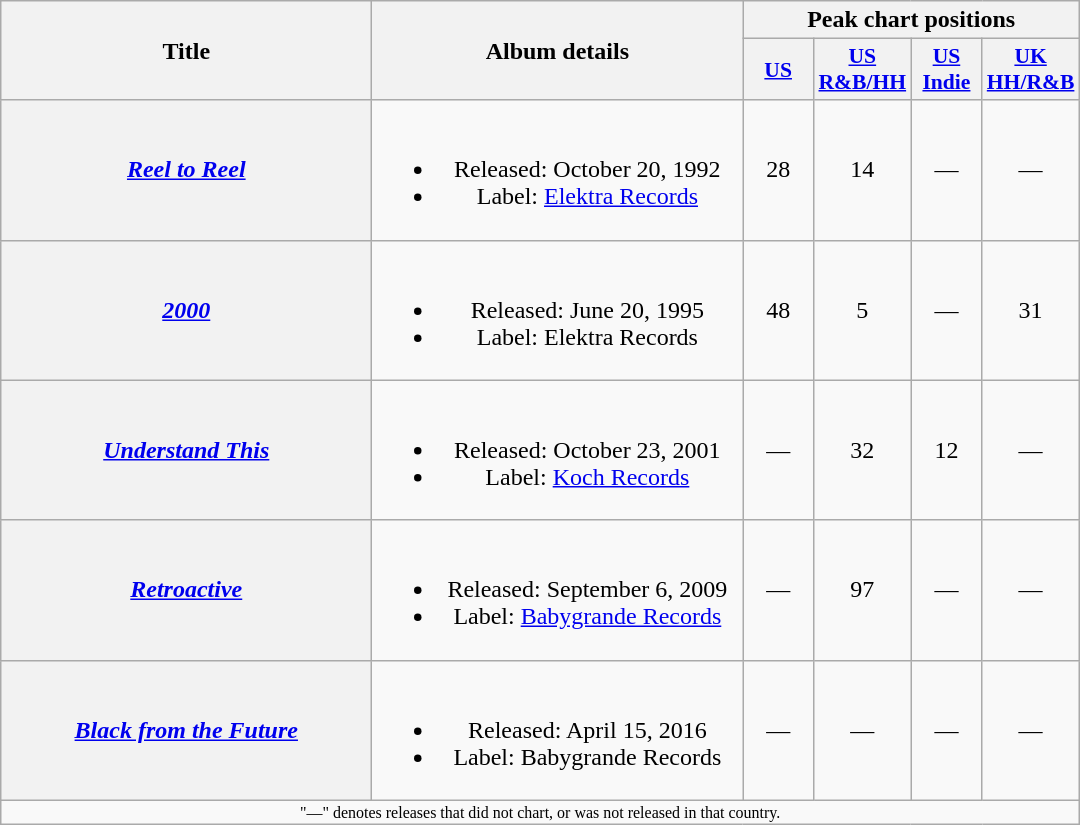<table class="wikitable plainrowheaders" style="text-align:center;">
<tr>
<th rowspan="2" scope="col" style="width:15em;">Title</th>
<th rowspan="2" scope="col" style="width:15em;">Album details</th>
<th colspan="4" scope="col">Peak chart positions</th>
</tr>
<tr>
<th scope="col" style="width:2.8em;font-size:90%;"><a href='#'>US</a></th>
<th scope="col" style="width:2.8em;font-size:90%;"><a href='#'>US R&B/HH</a></th>
<th scope="col" style="width:2.8em;font-size:90%;"><a href='#'>US Indie</a></th>
<th scope="col" style="width:2.8em;font-size:90%;"><a href='#'>UK HH/R&B</a></th>
</tr>
<tr>
<th scope="row"><em><a href='#'>Reel to Reel</a></em></th>
<td><br><ul><li>Released: October 20, 1992</li><li>Label: <a href='#'>Elektra Records</a></li></ul></td>
<td>28</td>
<td>14</td>
<td>—</td>
<td>—</td>
</tr>
<tr>
<th scope="row"><em><a href='#'>2000</a></em></th>
<td><br><ul><li>Released: June 20, 1995</li><li>Label: Elektra Records</li></ul></td>
<td>48</td>
<td>5</td>
<td>—</td>
<td>31</td>
</tr>
<tr>
<th scope="row"><em><a href='#'>Understand This</a></em></th>
<td><br><ul><li>Released: October 23, 2001</li><li>Label: <a href='#'>Koch Records</a></li></ul></td>
<td>—</td>
<td>32</td>
<td>12</td>
<td>—</td>
</tr>
<tr>
<th scope="row"><em><a href='#'>Retroactive</a></em></th>
<td><br><ul><li>Released: September 6, 2009</li><li>Label: <a href='#'>Babygrande Records</a></li></ul></td>
<td>—</td>
<td>97</td>
<td>—</td>
<td>—</td>
</tr>
<tr>
<th scope="row"><em><a href='#'>Black from the Future</a></em></th>
<td><br><ul><li>Released: April 15, 2016</li><li>Label: Babygrande Records</li></ul></td>
<td>—</td>
<td>—</td>
<td>—</td>
<td>—</td>
</tr>
<tr>
<td colspan="6" style="text-align:center; font-size:8pt;">"—" denotes releases that did not chart, or was not released in that country.</td>
</tr>
</table>
